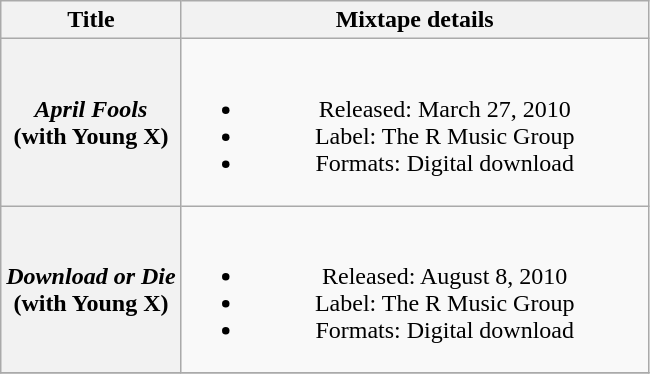<table class="wikitable plainrowheaders" style="text-align:center;">
<tr>
<th scope="col">Title</th>
<th scope="col" style="width:19em;">Mixtape details</th>
</tr>
<tr>
<th scope="row"><em>April Fools</em><br><span>(with Young X)</span></th>
<td><br><ul><li>Released: March 27, 2010</li><li>Label: The R Music Group</li><li>Formats: Digital download</li></ul></td>
</tr>
<tr>
<th scope="row"><em>Download or Die</em><br><span>(with Young X)</span></th>
<td><br><ul><li>Released: August 8, 2010</li><li>Label: The R Music Group</li><li>Formats: Digital download</li></ul></td>
</tr>
<tr>
</tr>
</table>
